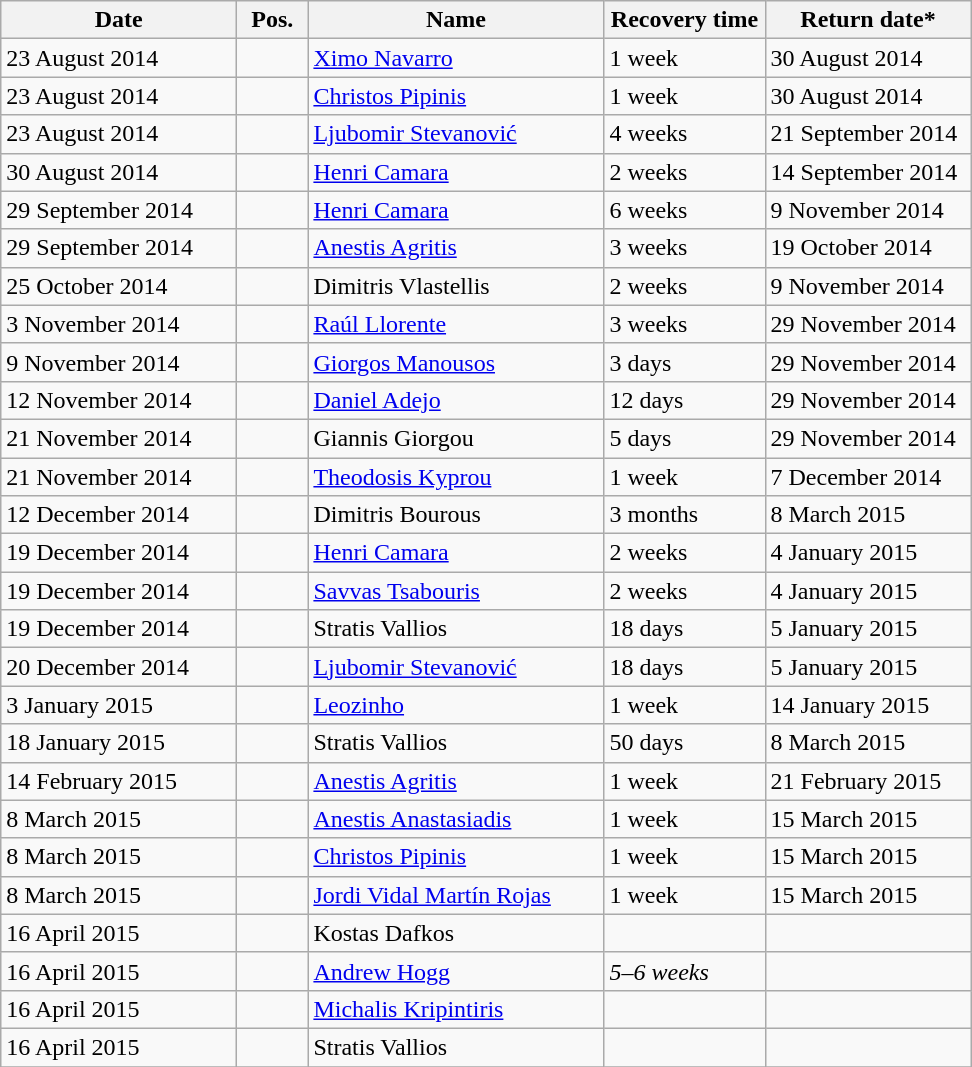<table class="wikitable">
<tr>
<th style="width:150px;">Date</th>
<th style="width:040px;">Pos.</th>
<th style="width:190px;">Name</th>
<th style="width:100px;">Recovery time</th>
<th style="width:130px;">Return date*</th>
</tr>
<tr>
<td>23 August 2014</td>
<td></td>
<td> <a href='#'>Ximo Navarro</a></td>
<td>1 week</td>
<td>30 August 2014</td>
</tr>
<tr>
<td>23 August 2014</td>
<td></td>
<td> <a href='#'>Christos Pipinis</a></td>
<td>1 week</td>
<td>30 August 2014</td>
</tr>
<tr>
<td>23 August 2014</td>
<td></td>
<td> <a href='#'>Ljubomir Stevanović</a></td>
<td>4 weeks</td>
<td>21 September 2014</td>
</tr>
<tr>
<td>30 August 2014</td>
<td></td>
<td> <a href='#'>Henri Camara</a></td>
<td>2 weeks</td>
<td>14 September 2014</td>
</tr>
<tr>
<td>29 September 2014</td>
<td></td>
<td> <a href='#'>Henri Camara</a></td>
<td>6 weeks</td>
<td>9 November 2014</td>
</tr>
<tr>
<td>29 September 2014</td>
<td></td>
<td> <a href='#'>Anestis Agritis</a></td>
<td>3 weeks</td>
<td>19 October 2014</td>
</tr>
<tr>
<td>25 October 2014</td>
<td></td>
<td> Dimitris Vlastellis</td>
<td>2 weeks</td>
<td>9 November 2014</td>
</tr>
<tr>
<td>3 November 2014</td>
<td></td>
<td> <a href='#'>Raúl Llorente</a></td>
<td>3 weeks</td>
<td>29 November 2014</td>
</tr>
<tr>
<td>9 November 2014</td>
<td></td>
<td> <a href='#'>Giorgos Manousos</a></td>
<td>3 days</td>
<td>29 November 2014</td>
</tr>
<tr>
<td>12 November 2014</td>
<td></td>
<td> <a href='#'>Daniel Adejo</a></td>
<td>12 days</td>
<td>29 November 2014</td>
</tr>
<tr>
<td>21 November 2014</td>
<td></td>
<td> Giannis Giorgou</td>
<td>5 days</td>
<td>29 November 2014</td>
</tr>
<tr>
<td>21 November 2014</td>
<td></td>
<td> <a href='#'>Theodosis Kyprou</a></td>
<td>1 week</td>
<td>7 December 2014</td>
</tr>
<tr>
<td>12 December 2014</td>
<td></td>
<td> Dimitris Bourous</td>
<td>3 months</td>
<td>8 March 2015</td>
</tr>
<tr>
<td>19 December 2014</td>
<td></td>
<td> <a href='#'>Henri Camara</a></td>
<td>2 weeks</td>
<td>4 January 2015</td>
</tr>
<tr>
<td>19 December 2014</td>
<td></td>
<td> <a href='#'>Savvas Tsabouris</a></td>
<td>2 weeks</td>
<td>4 January 2015</td>
</tr>
<tr>
<td>19 December 2014</td>
<td></td>
<td> Stratis Vallios</td>
<td>18 days</td>
<td>5 January 2015</td>
</tr>
<tr>
<td>20 December 2014</td>
<td></td>
<td> <a href='#'>Ljubomir Stevanović</a></td>
<td>18 days</td>
<td>5 January 2015</td>
</tr>
<tr>
<td>3 January 2015</td>
<td></td>
<td> <a href='#'>Leozinho</a></td>
<td>1 week</td>
<td>14 January 2015</td>
</tr>
<tr>
<td>18 January 2015</td>
<td></td>
<td> Stratis Vallios</td>
<td>50 days</td>
<td>8 March 2015</td>
</tr>
<tr>
<td>14 February 2015</td>
<td></td>
<td> <a href='#'>Anestis Agritis</a></td>
<td>1 week</td>
<td>21 February 2015</td>
</tr>
<tr>
<td>8 March 2015</td>
<td></td>
<td> <a href='#'>Anestis Anastasiadis</a></td>
<td>1 week</td>
<td>15 March 2015</td>
</tr>
<tr>
<td>8 March 2015</td>
<td></td>
<td> <a href='#'>Christos Pipinis</a></td>
<td>1 week</td>
<td>15 March 2015</td>
</tr>
<tr>
<td>8 March 2015</td>
<td></td>
<td> <a href='#'>Jordi Vidal Martín Rojas</a></td>
<td>1 week</td>
<td>15 March 2015</td>
</tr>
<tr>
<td>16 April 2015</td>
<td></td>
<td> Kostas Dafkos</td>
<td></td>
<td></td>
</tr>
<tr>
<td>16 April 2015</td>
<td></td>
<td> <a href='#'>Andrew Hogg</a></td>
<td><em>5–6 weeks</em></td>
<td></td>
</tr>
<tr>
<td>16 April 2015</td>
<td></td>
<td> <a href='#'>Michalis Kripintiris</a></td>
<td></td>
<td></td>
</tr>
<tr>
<td>16 April 2015</td>
<td></td>
<td> Stratis Vallios</td>
<td></td>
<td></td>
</tr>
<tr>
</tr>
</table>
